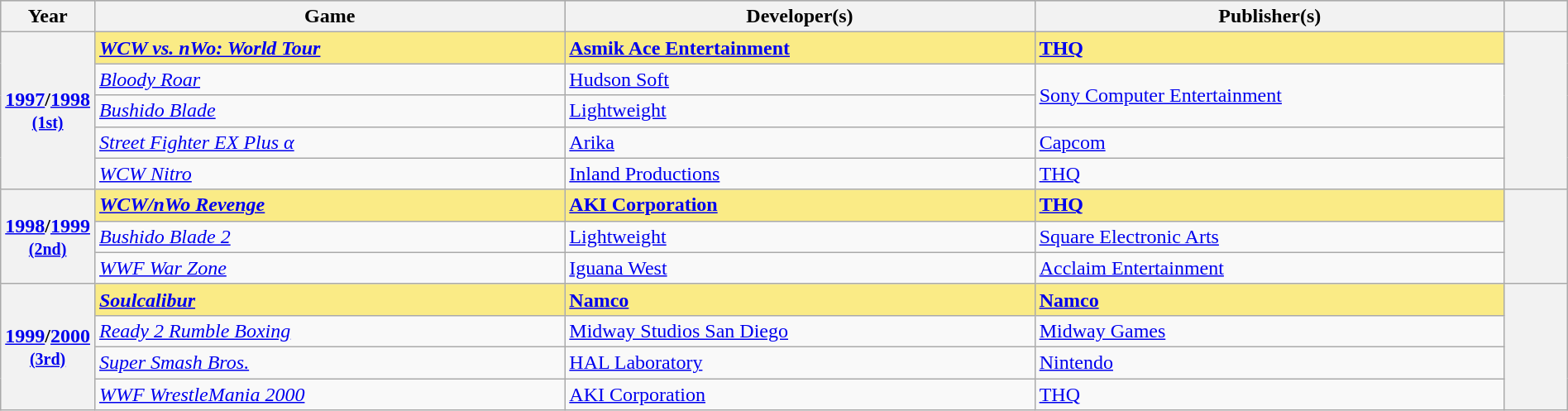<table class="wikitable sortable" rowspan=2 style="width:100%">
<tr style="background:#bebebe;">
<th scope="col" style="width:6%;">Year</th>
<th scope="col" style="width:30%;">Game</th>
<th scope="col" style="width:30%;">Developer(s)</th>
<th scope="col" style="width:30%;">Publisher(s)</th>
<th scope="col" style="width:4%;" class="unsortable"></th>
</tr>
<tr>
<th scope="row" rowspan="5" style="text-align:center"><a href='#'>1997</a>/<a href='#'>1998</a> <br><small><a href='#'>(1st)</a> </small></th>
<td style="background:#FAEB86"><strong><em><a href='#'>WCW vs. nWo: World Tour</a></em></strong></td>
<td style="background:#FAEB86"><strong><a href='#'>Asmik Ace Entertainment</a></strong></td>
<td style="background:#FAEB86"><strong><a href='#'>THQ</a></strong></td>
<th scope="row" rowspan="5" style="text-align;center;"></th>
</tr>
<tr>
<td><em><a href='#'>Bloody Roar</a></em></td>
<td><a href='#'>Hudson Soft</a></td>
<td rowspan=2><a href='#'>Sony Computer Entertainment</a></td>
</tr>
<tr>
<td><em><a href='#'>Bushido Blade</a></em></td>
<td><a href='#'>Lightweight</a></td>
</tr>
<tr>
<td><em><a href='#'>Street Fighter EX Plus α</a></em></td>
<td><a href='#'>Arika</a></td>
<td><a href='#'>Capcom</a></td>
</tr>
<tr>
<td><em><a href='#'>WCW Nitro</a></em></td>
<td><a href='#'>Inland Productions</a></td>
<td><a href='#'>THQ</a></td>
</tr>
<tr>
<th scope="row" rowspan="3" style="text-align:center"><a href='#'>1998</a>/<a href='#'>1999</a> <br><small><a href='#'>(2nd)</a> </small></th>
<td style="background:#FAEB86"><strong><em><a href='#'>WCW/nWo Revenge</a></em></strong></td>
<td style="background:#FAEB86"><strong><a href='#'>AKI Corporation</a></strong></td>
<td style="background:#FAEB86"><strong><a href='#'>THQ</a></strong></td>
<th scope="row" rowspan="3" style="text-align;center;"></th>
</tr>
<tr>
<td><em><a href='#'>Bushido Blade 2</a></em></td>
<td><a href='#'>Lightweight</a></td>
<td><a href='#'>Square Electronic Arts</a></td>
</tr>
<tr>
<td><em><a href='#'>WWF War Zone</a></em></td>
<td><a href='#'>Iguana West</a></td>
<td><a href='#'>Acclaim Entertainment</a></td>
</tr>
<tr>
<th scope="row" rowspan="4" style="text-align:center"><a href='#'>1999</a>/<a href='#'>2000</a> <br><small><a href='#'>(3rd)</a> </small></th>
<td style="background:#FAEB86"><strong><em><a href='#'>Soulcalibur</a></em></strong></td>
<td style="background:#FAEB86"><strong><a href='#'>Namco</a></strong></td>
<td style="background:#FAEB86"><strong><a href='#'>Namco</a></strong></td>
<th scope="row" rowspan="4" style="text-align;center;"></th>
</tr>
<tr>
<td><em><a href='#'>Ready 2 Rumble Boxing</a></em></td>
<td><a href='#'>Midway Studios San Diego</a></td>
<td><a href='#'>Midway Games</a></td>
</tr>
<tr>
<td><em><a href='#'>Super Smash Bros.</a></em></td>
<td><a href='#'>HAL Laboratory</a></td>
<td><a href='#'>Nintendo</a></td>
</tr>
<tr>
<td><em><a href='#'>WWF WrestleMania 2000</a></em></td>
<td><a href='#'>AKI Corporation</a></td>
<td><a href='#'>THQ</a></td>
</tr>
</table>
